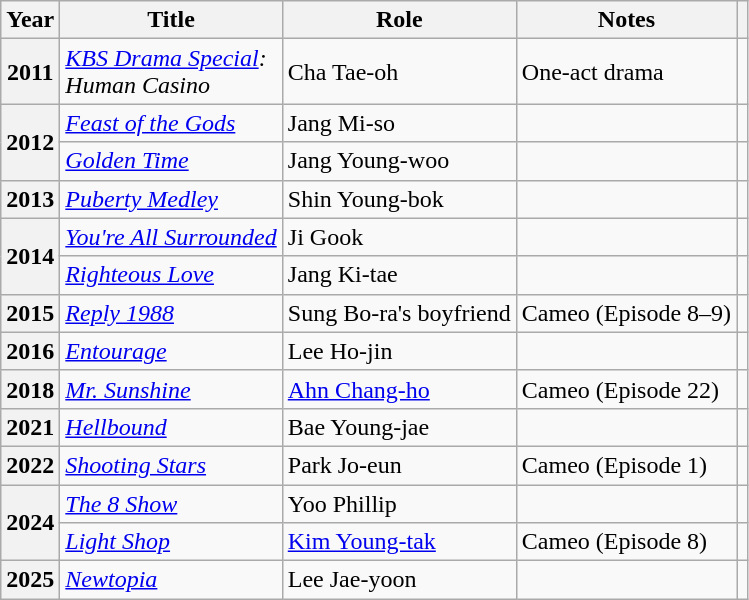<table class="wikitable sortable plainrowheaders">
<tr>
<th scope="col">Year</th>
<th scope="col">Title</th>
<th scope="col">Role</th>
<th scope="col">Notes</th>
<th scope="col" class="unsortable"></th>
</tr>
<tr>
<th scope="row">2011</th>
<td><em><a href='#'>KBS Drama Special</a>:<br>Human Casino</em></td>
<td>Cha Tae-oh</td>
<td>One-act drama</td>
<td></td>
</tr>
<tr>
<th scope="row" rowspan=2>2012</th>
<td><em><a href='#'>Feast of the Gods</a></em></td>
<td>Jang Mi-so</td>
<td></td>
<td></td>
</tr>
<tr>
<td><em><a href='#'>Golden Time</a></em></td>
<td>Jang Young-woo</td>
<td></td>
<td></td>
</tr>
<tr>
<th scope="row">2013</th>
<td><em><a href='#'>Puberty Medley</a></em></td>
<td>Shin Young-bok</td>
<td></td>
<td style="text-align:center"></td>
</tr>
<tr>
<th scope="row" rowspan=2>2014</th>
<td><em><a href='#'>You're All Surrounded</a></em></td>
<td>Ji Gook</td>
<td></td>
<td></td>
</tr>
<tr>
<td><em><a href='#'>Righteous Love</a></em></td>
<td>Jang Ki-tae</td>
<td></td>
<td></td>
</tr>
<tr>
<th scope="row">2015</th>
<td><em><a href='#'>Reply 1988</a></em></td>
<td>Sung Bo-ra's boyfriend</td>
<td>Cameo (Episode 8–9)</td>
<td></td>
</tr>
<tr>
<th scope="row">2016</th>
<td><em><a href='#'>Entourage</a></em></td>
<td>Lee Ho-jin</td>
<td></td>
<td style="text-align:center"></td>
</tr>
<tr>
<th scope="row">2018</th>
<td><em><a href='#'>Mr. Sunshine</a></em></td>
<td><a href='#'>Ahn Chang-ho</a></td>
<td>Cameo (Episode 22)</td>
<td style="text-align:center"></td>
</tr>
<tr>
<th scope="row">2021</th>
<td><em><a href='#'>Hellbound</a></em></td>
<td>Bae Young-jae</td>
<td></td>
<td style="text-align:center"></td>
</tr>
<tr>
<th scope="row">2022</th>
<td><em><a href='#'>Shooting Stars</a></em></td>
<td>Park Jo-eun</td>
<td>Cameo (Episode 1)</td>
<td style="text-align:center"></td>
</tr>
<tr>
<th scope="row" rowspan=2>2024</th>
<td><em><a href='#'>The 8 Show</a></em></td>
<td>Yoo Phillip</td>
<td></td>
<td align="center"></td>
</tr>
<tr>
<td><em><a href='#'>Light Shop</a></em></td>
<td><a href='#'>Kim Young-tak</a></td>
<td>Cameo (Episode 8)</td>
<td align="center"></td>
</tr>
<tr>
<th scope="row">2025</th>
<td><em><a href='#'>Newtopia</a></em></td>
<td>Lee Jae-yoon</td>
<td></td>
<td style="text-align:center"></td>
</tr>
</table>
